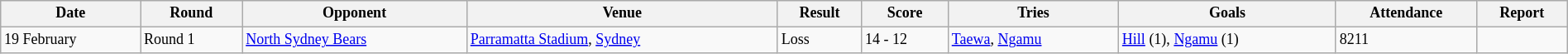<table class="wikitable" style="font-size:75%;" width="100%">
<tr>
<th>Date</th>
<th>Round</th>
<th>Opponent</th>
<th>Venue</th>
<th>Result</th>
<th>Score</th>
<th>Tries</th>
<th>Goals</th>
<th>Attendance</th>
<th>Report</th>
</tr>
<tr>
<td>19 February</td>
<td>Round 1</td>
<td> <a href='#'>North Sydney Bears</a></td>
<td><a href='#'>Parramatta Stadium</a>, <a href='#'>Sydney</a></td>
<td>Loss</td>
<td>14 - 12</td>
<td><a href='#'>Taewa</a>, <a href='#'>Ngamu</a></td>
<td><a href='#'>Hill</a> (1), <a href='#'>Ngamu</a> (1)</td>
<td>8211</td>
<td></td>
</tr>
</table>
